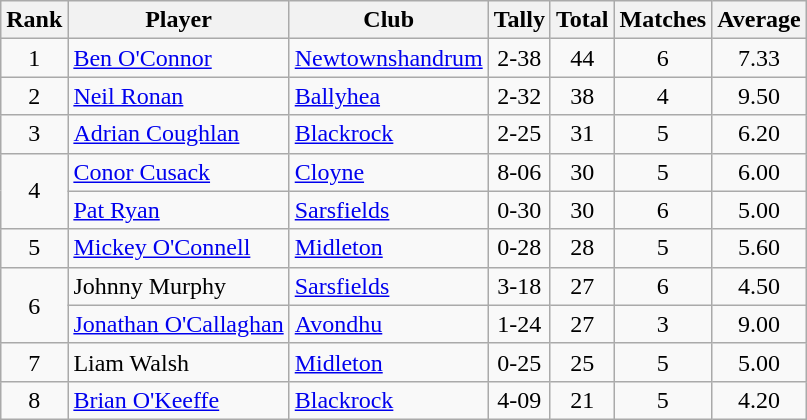<table class="wikitable">
<tr>
<th>Rank</th>
<th>Player</th>
<th>Club</th>
<th>Tally</th>
<th>Total</th>
<th>Matches</th>
<th>Average</th>
</tr>
<tr>
<td rowspan="1" style="text-align:center;">1</td>
<td><a href='#'>Ben O'Connor</a></td>
<td><a href='#'>Newtownshandrum</a></td>
<td align=center>2-38</td>
<td align=center>44</td>
<td align=center>6</td>
<td align=center>7.33</td>
</tr>
<tr>
<td rowspan="1" style="text-align:center;">2</td>
<td><a href='#'>Neil Ronan</a></td>
<td><a href='#'>Ballyhea</a></td>
<td align=center>2-32</td>
<td align=center>38</td>
<td align=center>4</td>
<td align=center>9.50</td>
</tr>
<tr>
<td rowspan="1" style="text-align:center;">3</td>
<td><a href='#'>Adrian Coughlan</a></td>
<td><a href='#'>Blackrock</a></td>
<td align=center>2-25</td>
<td align=center>31</td>
<td align=center>5</td>
<td align=center>6.20</td>
</tr>
<tr>
<td rowspan="2" style="text-align:center;">4</td>
<td><a href='#'>Conor Cusack</a></td>
<td><a href='#'>Cloyne</a></td>
<td align=center>8-06</td>
<td align=center>30</td>
<td align=center>5</td>
<td align=center>6.00</td>
</tr>
<tr>
<td><a href='#'>Pat Ryan</a></td>
<td><a href='#'>Sarsfields</a></td>
<td align=center>0-30</td>
<td align=center>30</td>
<td align=center>6</td>
<td align=center>5.00</td>
</tr>
<tr>
<td rowspan="1" style="text-align:center;">5</td>
<td><a href='#'>Mickey O'Connell</a></td>
<td><a href='#'>Midleton</a></td>
<td align=center>0-28</td>
<td align=center>28</td>
<td align=center>5</td>
<td align=center>5.60</td>
</tr>
<tr>
<td rowspan="2" style="text-align:center;">6</td>
<td>Johnny Murphy</td>
<td><a href='#'>Sarsfields</a></td>
<td align=center>3-18</td>
<td align=center>27</td>
<td align=center>6</td>
<td align=center>4.50</td>
</tr>
<tr>
<td><a href='#'>Jonathan O'Callaghan</a></td>
<td><a href='#'>Avondhu</a></td>
<td align=center>1-24</td>
<td align=center>27</td>
<td align=center>3</td>
<td align=center>9.00</td>
</tr>
<tr>
<td rowspan="1" style="text-align:center;">7</td>
<td>Liam Walsh</td>
<td><a href='#'>Midleton</a></td>
<td align=center>0-25</td>
<td align=center>25</td>
<td align=center>5</td>
<td align=center>5.00</td>
</tr>
<tr>
<td rowspan="1" style="text-align:center;">8</td>
<td><a href='#'>Brian O'Keeffe</a></td>
<td><a href='#'>Blackrock</a></td>
<td align=center>4-09</td>
<td align=center>21</td>
<td align=center>5</td>
<td align=center>4.20</td>
</tr>
</table>
